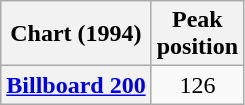<table class="wikitable plainrowheaders" style="text-align:center;">
<tr>
<th>Chart (1994)</th>
<th>Peak<br>position</th>
</tr>
<tr>
<th scope="row"><a href='#'>Billboard 200</a></th>
<td>126</td>
</tr>
</table>
